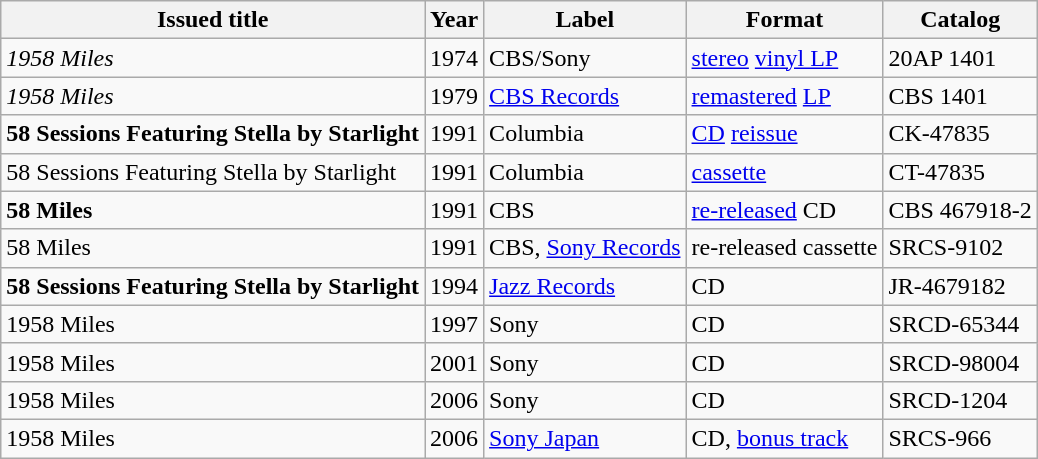<table class="wikitable">
<tr>
<th>Issued title</th>
<th>Year</th>
<th>Label</th>
<th>Format</th>
<th>Catalog</th>
</tr>
<tr>
<td><em>1958 Miles</em></td>
<td>1974</td>
<td>CBS/Sony</td>
<td><a href='#'>stereo</a> <a href='#'>vinyl LP</a></td>
<td>20AP 1401</td>
</tr>
<tr>
<td><em>1958 Miles</em></td>
<td>1979</td>
<td><a href='#'>CBS Records</a></td>
<td><a href='#'>remastered</a> <a href='#'>LP</a></td>
<td>CBS 1401</td>
</tr>
<tr>
<td><strong>58 Sessions Featuring Stella by Starlight<em></td>
<td>1991</td>
<td>Columbia</td>
<td><a href='#'>CD</a> <a href='#'>reissue</a></td>
<td>CK-47835</td>
</tr>
<tr>
<td></strong>58 Sessions Featuring Stella by Starlight</em></td>
<td>1991</td>
<td>Columbia</td>
<td><a href='#'>cassette</a></td>
<td>CT-47835</td>
</tr>
<tr>
<td><strong>58 Miles<em></td>
<td>1991</td>
<td>CBS</td>
<td><a href='#'>re-released</a> CD</td>
<td>CBS 467918-2</td>
</tr>
<tr>
<td></strong>58 Miles</em></td>
<td>1991</td>
<td>CBS, <a href='#'>Sony Records</a></td>
<td>re-released cassette</td>
<td>SRCS-9102</td>
</tr>
<tr>
<td><strong>58 Sessions Featuring Stella by Starlight<em></td>
<td>1994</td>
<td><a href='#'>Jazz Records</a></td>
<td>CD</td>
<td>JR-4679182</td>
</tr>
<tr>
<td></em>1958 Miles<em></td>
<td>1997</td>
<td>Sony</td>
<td>CD</td>
<td>SRCD-65344</td>
</tr>
<tr>
<td></em>1958 Miles<em></td>
<td>2001</td>
<td>Sony</td>
<td>CD</td>
<td>SRCD-98004</td>
</tr>
<tr>
<td></em>1958 Miles<em></td>
<td>2006</td>
<td>Sony</td>
<td>CD</td>
<td>SRCD-1204</td>
</tr>
<tr>
<td></em>1958 Miles<em></td>
<td>2006</td>
<td><a href='#'>Sony Japan</a></td>
<td>CD, <a href='#'>bonus track</a></td>
<td>SRCS-966</td>
</tr>
</table>
